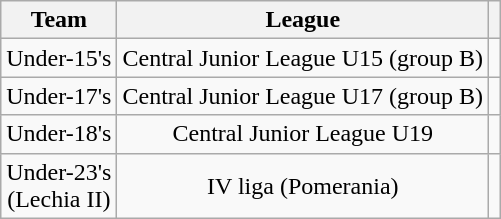<table class="wikitable" style="text-align: center">
<tr>
<th>Team</th>
<th>League</th>
<th></th>
</tr>
<tr>
<td>Under-15's</td>
<td>Central Junior League U15 (group B)</td>
<td></td>
</tr>
<tr>
<td>Under-17's</td>
<td>Central Junior League U17 (group B)</td>
<td></td>
</tr>
<tr>
<td>Under-18's</td>
<td>Central Junior League U19</td>
<td></td>
</tr>
<tr>
<td>Under-23's<br>(Lechia II)</td>
<td>IV liga (Pomerania)</td>
<td></td>
</tr>
</table>
